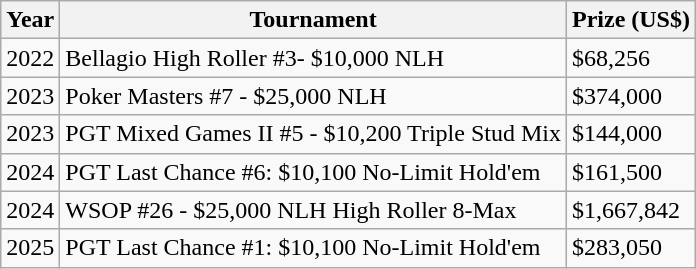<table class="wikitable">
<tr>
<th>Year</th>
<th>Tournament</th>
<th>Prize (US$)</th>
</tr>
<tr>
<td>2022</td>
<td>Bellagio High Roller #3- $10,000 NLH</td>
<td>$68,256</td>
</tr>
<tr>
<td>2023</td>
<td>Poker Masters #7 - $25,000 NLH</td>
<td>$374,000</td>
</tr>
<tr>
<td>2023</td>
<td>PGT Mixed Games II #5 - $10,200 Triple Stud Mix</td>
<td>$144,000</td>
</tr>
<tr>
<td>2024</td>
<td>PGT Last Chance #6: $10,100 No-Limit Hold'em</td>
<td>$161,500</td>
</tr>
<tr>
<td>2024</td>
<td>WSOP #26 - $25,000 NLH High Roller 8-Max</td>
<td>$1,667,842</td>
</tr>
<tr>
<td>2025</td>
<td>PGT Last Chance #1: $10,100 No-Limit Hold'em</td>
<td>$283,050</td>
</tr>
</table>
